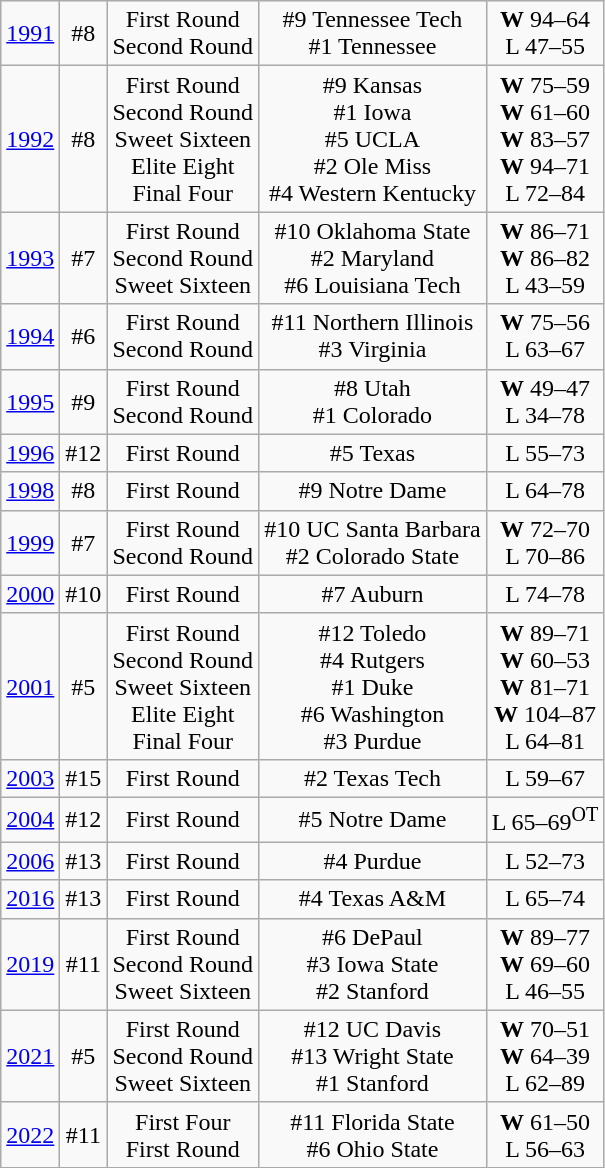<table class="wikitable">
<tr align="center">
<td><a href='#'>1991</a></td>
<td>#8</td>
<td>First Round<br>Second Round</td>
<td>#9 Tennessee Tech<br>#1 Tennessee</td>
<td><strong>W</strong> 94–64<br>L 47–55</td>
</tr>
<tr align="center">
<td><a href='#'>1992</a></td>
<td>#8</td>
<td>First Round<br>Second Round<br>Sweet Sixteen<br>Elite Eight<br>Final Four</td>
<td>#9 Kansas<br>#1 Iowa<br>#5 UCLA<br>#2 Ole Miss<br>#4 Western Kentucky</td>
<td><strong>W</strong> 75–59<br><strong>W</strong> 61–60<br><strong>W</strong> 83–57<br><strong>W</strong> 94–71<br> L 72–84</td>
</tr>
<tr align="center">
<td><a href='#'>1993</a></td>
<td>#7</td>
<td>First Round<br>Second Round<br>Sweet Sixteen</td>
<td>#10 Oklahoma State<br> #2 Maryland<br>#6 Louisiana Tech</td>
<td><strong>W</strong> 86–71<br><strong>W</strong> 86–82<br>L 43–59</td>
</tr>
<tr align="center">
<td><a href='#'>1994</a></td>
<td>#6</td>
<td>First Round<br>Second Round</td>
<td>#11 Northern Illinois<br>#3 Virginia</td>
<td><strong>W</strong> 75–56<br> L 63–67</td>
</tr>
<tr align="center">
<td><a href='#'>1995</a></td>
<td>#9</td>
<td>First Round<br>Second Round</td>
<td>#8 Utah<br>#1 Colorado</td>
<td><strong>W</strong> 49–47<br>L 34–78</td>
</tr>
<tr align="center">
<td><a href='#'>1996</a></td>
<td>#12</td>
<td>First Round</td>
<td>#5 Texas</td>
<td>L 55–73</td>
</tr>
<tr align="center">
<td><a href='#'>1998</a></td>
<td>#8</td>
<td>First Round</td>
<td>#9 Notre Dame</td>
<td>L 64–78</td>
</tr>
<tr align="center">
<td><a href='#'>1999</a></td>
<td>#7</td>
<td>First Round<br>Second Round</td>
<td>#10 UC Santa Barbara<br>#2 Colorado State</td>
<td><strong>W</strong> 72–70<br> L 70–86</td>
</tr>
<tr align="center">
<td><a href='#'>2000</a></td>
<td>#10</td>
<td>First Round</td>
<td>#7 Auburn</td>
<td>L 74–78</td>
</tr>
<tr align="center">
<td><a href='#'>2001</a></td>
<td>#5</td>
<td>First Round<br>Second Round<br>Sweet Sixteen<br>Elite Eight<br>Final Four</td>
<td>#12 Toledo<br>#4 Rutgers<br>#1 Duke<br>#6 Washington<br>#3 Purdue</td>
<td><strong>W</strong> 89–71<br><strong>W</strong> 60–53<br><strong>W</strong> 81–71<br><strong>W</strong> 104–87<br>L 64–81</td>
</tr>
<tr align="center">
<td><a href='#'>2003</a></td>
<td>#15</td>
<td>First Round</td>
<td>#2 Texas Tech</td>
<td>L 59–67</td>
</tr>
<tr align="center">
<td><a href='#'>2004</a></td>
<td>#12</td>
<td>First Round</td>
<td>#5 Notre Dame</td>
<td>L 65–69<sup>OT</sup></td>
</tr>
<tr align="center">
<td><a href='#'>2006</a></td>
<td>#13</td>
<td>First Round</td>
<td>#4 Purdue</td>
<td>L 52–73</td>
</tr>
<tr align="center">
<td><a href='#'>2016</a></td>
<td>#13</td>
<td>First Round</td>
<td>#4 Texas A&M</td>
<td>L 65–74</td>
</tr>
<tr align="center">
<td><a href='#'>2019</a></td>
<td>#11</td>
<td>First Round<br>Second Round<br>Sweet Sixteen</td>
<td>#6 DePaul<br>#3 Iowa State<br>#2 Stanford</td>
<td><strong>W</strong> 89–77<br><strong>W</strong> 69–60<br>L 46–55</td>
</tr>
<tr align="center">
<td><a href='#'>2021</a></td>
<td>#5</td>
<td>First Round<br>Second Round<br>Sweet Sixteen</td>
<td>#12 UC Davis<br>#13 Wright State<br>#1 Stanford</td>
<td><strong>W</strong> 70–51<br><strong>W</strong> 64–39<br>L 62–89</td>
</tr>
<tr align="center">
<td><a href='#'>2022</a></td>
<td>#11</td>
<td>First Four<br>First Round</td>
<td>#11 Florida State<br>#6 Ohio State</td>
<td><strong>W</strong> 61–50<br>L 56–63<br></td>
</tr>
</table>
